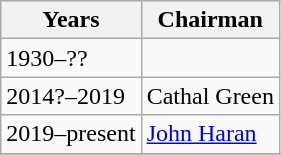<table class="wikitable">
<tr>
<th>Years</th>
<th>Chairman</th>
</tr>
<tr>
<td>1930–??</td>
<td></td>
</tr>
<tr>
<td>2014?–2019</td>
<td>Cathal Green</td>
</tr>
<tr>
<td>2019–present</td>
<td><a href='#'>John Haran</a></td>
</tr>
<tr>
</tr>
</table>
